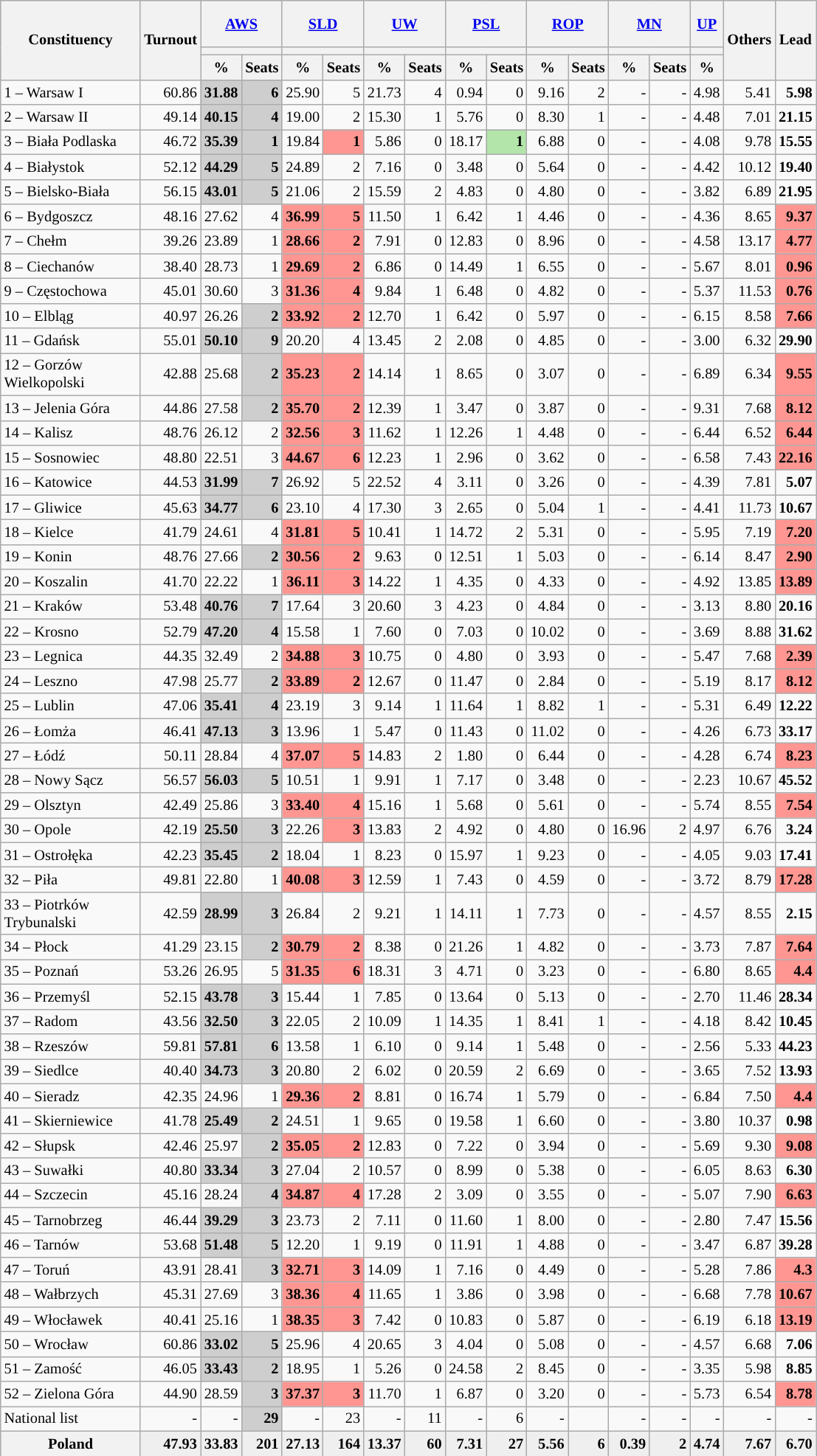<table class="wikitable sortable collapsible" style="font-size:85%; text-align:right">
<tr style="height:42px; text-align:center; background-color:#E9E9E9;">
<th rowspan="3" style="width:120px;">Constituency</th>
<th rowspan="3" data-sort-type="number" style="width:30px;">Turnout</th>
<th colspan="2" style="width:40px;" class="unsortable"><a href='#'><span>AWS</span></a></th>
<th colspan="2" style="width:40px;" class="unsortable"><a href='#'><span>SLD</span></a></th>
<th colspan="2" style="width:40px;" class="unsortable"><a href='#'><span>UW</span></a></th>
<th colspan="2" style="width:40px;" class="unsortable"><a href='#'><span>PSL</span></a></th>
<th colspan="2" style="width:40px;" class="unsortable"><a href='#'><span>ROP</span></a></th>
<th colspan="2" style="width:40px;" class="unsortable"><a href='#'><span>MN</span></a></th>
<th><a href='#'><span>UP</span></a></th>
<th rowspan="3" data-sort-type="number" style="width:40px;">Others</th>
<th rowspan="3" data-sort-type="number" style="width:30px;">Lead</th>
</tr>
<tr>
<th data-sort-type="number" colspan="2" style="height:1px; background:"></th>
<th data-sort-type="number" colspan="2" style="height:1px; background:"></th>
<th data-sort-type="number" colspan="2" style="height:1px; background:"></th>
<th data-sort-type="number" colspan="2" style="height:1px; background:"></th>
<th data-sort-type="number" colspan="2" style="height:1px; background:"></th>
<th data-sort-type="number" colspan="2" style="height:1px; background:"></th>
<th data-sort-type="number" style="height:1px; background:"></th>
</tr>
<tr>
<th>%</th>
<th>Seats</th>
<th>%</th>
<th>Seats</th>
<th>%</th>
<th>Seats</th>
<th>%</th>
<th>Seats</th>
<th>%</th>
<th>Seats</th>
<th>%</th>
<th>Seats</th>
<th>%</th>
</tr>
<tr>
<td align="left">1 – Warsaw I</td>
<td>60.86</td>
<td style="font-weight:bold; background:#CECECE">31.88</td>
<td style="font-weight:bold; background:#CECECE">6</td>
<td>25.90</td>
<td>5</td>
<td>21.73</td>
<td>4</td>
<td>0.94</td>
<td>0</td>
<td>9.16</td>
<td>2</td>
<td>-</td>
<td>-</td>
<td>4.98</td>
<td>5.41</td>
<td style="background:"><strong>5.98</strong></td>
</tr>
<tr>
<td align="left">2 – Warsaw II</td>
<td>49.14</td>
<td style="font-weight:bold; background:#CECECE">40.15</td>
<td style="font-weight:bold; background:#CECECE">4</td>
<td>19.00</td>
<td>2</td>
<td>15.30</td>
<td>1</td>
<td>5.76</td>
<td>0</td>
<td>8.30</td>
<td>1</td>
<td>-</td>
<td>-</td>
<td>4.48</td>
<td>7.01</td>
<td style="background:"><strong>21.15</strong></td>
</tr>
<tr>
<td align="left">3 – Biała Podlaska</td>
<td>46.72</td>
<td style="font-weight:bold; background:#CECECE">35.39</td>
<td style="font-weight:bold; background:#CECECE">1</td>
<td>19.84</td>
<td style="font-weight:bold; background:#FF9691">1</td>
<td>5.86</td>
<td>0</td>
<td>18.17</td>
<td style="font-weight:bold; background:#b3e5aa">1</td>
<td>6.88</td>
<td>0</td>
<td>-</td>
<td>-</td>
<td>4.08</td>
<td>9.78</td>
<td style="background:"><strong>15.55</strong></td>
</tr>
<tr>
<td align="left">4 – Białystok</td>
<td>52.12</td>
<td style="font-weight:bold; background:#CECECE">44.29</td>
<td style="font-weight:bold; background:#CECECE">5</td>
<td>24.89</td>
<td>2</td>
<td>7.16</td>
<td>0</td>
<td>3.48</td>
<td>0</td>
<td>5.64</td>
<td>0</td>
<td>-</td>
<td>-</td>
<td>4.42</td>
<td>10.12</td>
<td style="background:"><strong>19.40</strong></td>
</tr>
<tr>
<td align="left">5 – Bielsko-Biała</td>
<td>56.15</td>
<td style="font-weight:bold; background:#CECECE">43.01</td>
<td style="font-weight:bold; background:#CECECE">5</td>
<td>21.06</td>
<td>2</td>
<td>15.59</td>
<td>2</td>
<td>4.83</td>
<td>0</td>
<td>4.80</td>
<td>0</td>
<td>-</td>
<td>-</td>
<td>3.82</td>
<td>6.89</td>
<td style="background:"><strong>21.95</strong></td>
</tr>
<tr>
<td align="left">6 – Bydgoszcz</td>
<td>48.16</td>
<td>27.62</td>
<td>4</td>
<td style="font-weight:bold; background:#FF9691">36.99</td>
<td style="font-weight:bold; background:#FF9691">5</td>
<td>11.50</td>
<td>1</td>
<td>6.42</td>
<td>1</td>
<td>4.46</td>
<td>0</td>
<td>-</td>
<td>-</td>
<td>4.36</td>
<td>8.65</td>
<td style="font-weight:bold; background:#FF9691"><strong>9.37</strong></td>
</tr>
<tr>
<td align="left">7 – Chełm</td>
<td>39.26</td>
<td>23.89</td>
<td>1</td>
<td style="font-weight:bold; background:#FF9691">28.66</td>
<td style="font-weight:bold; background:#FF9691">2</td>
<td>7.91</td>
<td>0</td>
<td>12.83</td>
<td>0</td>
<td>8.96</td>
<td>0</td>
<td>-</td>
<td>-</td>
<td>4.58</td>
<td>13.17</td>
<td style="font-weight:bold; background:#FF9691"><strong>4.77</strong></td>
</tr>
<tr>
<td align="left">8 – Ciechanów</td>
<td>38.40</td>
<td>28.73</td>
<td>1</td>
<td style="font-weight:bold; background:#FF9691">29.69</td>
<td style="font-weight:bold; background:#FF9691">2</td>
<td>6.86</td>
<td>0</td>
<td>14.49</td>
<td>1</td>
<td>6.55</td>
<td>0</td>
<td>-</td>
<td>-</td>
<td>5.67</td>
<td>8.01</td>
<td style="font-weight:bold; background:#FF9691"><strong>0.96</strong></td>
</tr>
<tr>
<td align="left">9 – Częstochowa</td>
<td>45.01</td>
<td>30.60</td>
<td>3</td>
<td style="font-weight:bold; background:#FF9691">31.36</td>
<td style="font-weight:bold; background:#FF9691">4</td>
<td>9.84</td>
<td>1</td>
<td>6.48</td>
<td>0</td>
<td>4.82</td>
<td>0</td>
<td>-</td>
<td>-</td>
<td>5.37</td>
<td>11.53</td>
<td style="font-weight:bold; background:#FF9691"><strong>0.76</strong></td>
</tr>
<tr>
<td align="left">10 – Elbląg</td>
<td>40.97</td>
<td>26.26</td>
<td style="font-weight:bold; background:#CECECE">2</td>
<td style="font-weight:bold; background:#FF9691">33.92</td>
<td style="font-weight:bold; background:#FF9691">2</td>
<td>12.70</td>
<td>1</td>
<td>6.42</td>
<td>0</td>
<td>5.97</td>
<td>0</td>
<td>-</td>
<td>-</td>
<td>6.15</td>
<td>8.58</td>
<td style="font-weight:bold; background:#FF9691"><strong>7.66</strong></td>
</tr>
<tr>
<td align="left">11 – Gdańsk</td>
<td>55.01</td>
<td style="font-weight:bold; background:#CECECE">50.10</td>
<td style="font-weight:bold; background:#CECECE">9</td>
<td>20.20</td>
<td>4</td>
<td>13.45</td>
<td>2</td>
<td>2.08</td>
<td>0</td>
<td>4.85</td>
<td>0</td>
<td>-</td>
<td>-</td>
<td>3.00</td>
<td>6.32</td>
<td style="background:"><strong>29.90</strong></td>
</tr>
<tr>
<td align="left">12 – Gorzów Wielkopolski</td>
<td>42.88</td>
<td>25.68</td>
<td style="font-weight:bold; background:#CECECE">2</td>
<td style="font-weight:bold; background:#FF9691">35.23</td>
<td style="font-weight:bold; background:#FF9691">2</td>
<td>14.14</td>
<td>1</td>
<td>8.65</td>
<td>0</td>
<td>3.07</td>
<td>0</td>
<td>-</td>
<td>-</td>
<td>6.89</td>
<td>6.34</td>
<td style="font-weight:bold; background:#FF9691"><strong>9.55</strong></td>
</tr>
<tr>
<td align="left">13 – Jelenia Góra</td>
<td>44.86</td>
<td>27.58</td>
<td style="font-weight:bold; background:#CECECE">2</td>
<td style="font-weight:bold; background:#FF9691">35.70</td>
<td style="font-weight:bold; background:#FF9691">2</td>
<td>12.39</td>
<td>1</td>
<td>3.47</td>
<td>0</td>
<td>3.87</td>
<td>0</td>
<td>-</td>
<td>-</td>
<td>9.31</td>
<td>7.68</td>
<td style="font-weight:bold; background:#FF9691"><strong>8.12</strong></td>
</tr>
<tr>
<td align="left">14 – Kalisz</td>
<td>48.76</td>
<td>26.12</td>
<td>2</td>
<td style="font-weight:bold; background:#FF9691">32.56</td>
<td style="font-weight:bold; background:#FF9691">3</td>
<td>11.62</td>
<td>1</td>
<td>12.26</td>
<td>1</td>
<td>4.48</td>
<td>0</td>
<td>-</td>
<td>-</td>
<td>6.44</td>
<td>6.52</td>
<td style="font-weight:bold; background:#FF9691"><strong>6.44</strong></td>
</tr>
<tr>
<td align="left">15 – Sosnowiec</td>
<td>48.80</td>
<td>22.51</td>
<td>3</td>
<td style="font-weight:bold; background:#FF9691">44.67</td>
<td style="font-weight:bold; background:#FF9691">6</td>
<td>12.23</td>
<td>1</td>
<td>2.96</td>
<td>0</td>
<td>3.62</td>
<td>0</td>
<td>-</td>
<td>-</td>
<td>6.58</td>
<td>7.43</td>
<td style="font-weight:bold; background:#FF9691"><strong>22.16</strong></td>
</tr>
<tr>
<td align="left">16 – Katowice</td>
<td>44.53</td>
<td style="font-weight:bold; background:#CECECE">31.99</td>
<td style="font-weight:bold; background:#CECECE">7</td>
<td>26.92</td>
<td>5</td>
<td>22.52</td>
<td>4</td>
<td>3.11</td>
<td>0</td>
<td>3.26</td>
<td>0</td>
<td>-</td>
<td>-</td>
<td>4.39</td>
<td>7.81</td>
<td style="background:"><strong>5.07</strong></td>
</tr>
<tr>
<td align="left">17 – Gliwice</td>
<td>45.63</td>
<td style="font-weight:bold; background:#CECECE">34.77</td>
<td style="font-weight:bold; background:#CECECE">6</td>
<td>23.10</td>
<td>4</td>
<td>17.30</td>
<td>3</td>
<td>2.65</td>
<td>0</td>
<td>5.04</td>
<td>1</td>
<td>-</td>
<td>-</td>
<td>4.41</td>
<td>11.73</td>
<td style="background:"><strong>10.67</strong></td>
</tr>
<tr>
<td align="left">18 – Kielce</td>
<td>41.79</td>
<td>24.61</td>
<td>4</td>
<td style="font-weight:bold; background:#FF9691">31.81</td>
<td style="font-weight:bold; background:#FF9691">5</td>
<td>10.41</td>
<td>1</td>
<td>14.72</td>
<td>2</td>
<td>5.31</td>
<td>0</td>
<td>-</td>
<td>-</td>
<td>5.95</td>
<td>7.19</td>
<td style="font-weight:bold; background:#FF9691"><strong>7.20</strong></td>
</tr>
<tr>
<td align="left">19 – Konin</td>
<td>48.76</td>
<td>27.66</td>
<td style="font-weight:bold; background:#CECECE">2</td>
<td style="font-weight:bold; background:#FF9691">30.56</td>
<td style="font-weight:bold; background:#FF9691">2</td>
<td>9.63</td>
<td>0</td>
<td>12.51</td>
<td>1</td>
<td>5.03</td>
<td>0</td>
<td>-</td>
<td>-</td>
<td>6.14</td>
<td>8.47</td>
<td style="font-weight:bold; background:#FF9691"><strong>2.90</strong></td>
</tr>
<tr>
<td align="left">20 – Koszalin</td>
<td>41.70</td>
<td>22.22</td>
<td>1</td>
<td style="font-weight:bold; background:#FF9691">36.11</td>
<td style="font-weight:bold; background:#FF9691">3</td>
<td>14.22</td>
<td>1</td>
<td>4.35</td>
<td>0</td>
<td>4.33</td>
<td>0</td>
<td>-</td>
<td>-</td>
<td>4.92</td>
<td>13.85</td>
<td style="font-weight:bold; background:#FF9691"><strong>13.89</strong></td>
</tr>
<tr>
<td align="left">21 – Kraków</td>
<td>53.48</td>
<td style="font-weight:bold; background:#CECECE">40.76</td>
<td style="font-weight:bold; background:#CECECE">7</td>
<td>17.64</td>
<td>3</td>
<td>20.60</td>
<td>3</td>
<td>4.23</td>
<td>0</td>
<td>4.84</td>
<td>0</td>
<td>-</td>
<td>-</td>
<td>3.13</td>
<td>8.80</td>
<td style="background:"><strong>20.16</strong></td>
</tr>
<tr>
<td align="left">22 – Krosno</td>
<td>52.79</td>
<td style="font-weight:bold; background:#CECECE">47.20</td>
<td style="font-weight:bold; background:#CECECE">4</td>
<td>15.58</td>
<td>1</td>
<td>7.60</td>
<td>0</td>
<td>7.03</td>
<td>0</td>
<td>10.02</td>
<td>0</td>
<td>-</td>
<td>-</td>
<td>3.69</td>
<td>8.88</td>
<td style="background:"><strong>31.62</strong></td>
</tr>
<tr>
<td align="left">23 – Legnica</td>
<td>44.35</td>
<td>32.49</td>
<td>2</td>
<td style="font-weight:bold; background:#FF9691">34.88</td>
<td style="font-weight:bold; background:#FF9691">3</td>
<td>10.75</td>
<td>0</td>
<td>4.80</td>
<td>0</td>
<td>3.93</td>
<td>0</td>
<td>-</td>
<td>-</td>
<td>5.47</td>
<td>7.68</td>
<td style="font-weight:bold; background:#FF9691"><strong>2.39</strong></td>
</tr>
<tr>
<td align="left">24 – Leszno</td>
<td>47.98</td>
<td>25.77</td>
<td style="font-weight:bold; background:#CECECE">2</td>
<td style="font-weight:bold; background:#FF9691">33.89</td>
<td style="font-weight:bold; background:#FF9691">2</td>
<td>12.67</td>
<td>0</td>
<td>11.47</td>
<td>0</td>
<td>2.84</td>
<td>0</td>
<td>-</td>
<td>-</td>
<td>5.19</td>
<td>8.17</td>
<td style="font-weight:bold; background:#FF9691"><strong>8.12</strong></td>
</tr>
<tr>
<td align="left">25 – Lublin</td>
<td>47.06</td>
<td style="font-weight:bold; background:#CECECE">35.41</td>
<td style="font-weight:bold; background:#CECECE">4</td>
<td>23.19</td>
<td>3</td>
<td>9.14</td>
<td>1</td>
<td>11.64</td>
<td>1</td>
<td>8.82</td>
<td>1</td>
<td>-</td>
<td>-</td>
<td>5.31</td>
<td>6.49</td>
<td style="background:"><strong>12.22</strong></td>
</tr>
<tr>
<td align="left">26 – Łomża</td>
<td>46.41</td>
<td style="font-weight:bold; background:#CECECE">47.13</td>
<td style="font-weight:bold; background:#CECECE">3</td>
<td>13.96</td>
<td>1</td>
<td>5.47</td>
<td>0</td>
<td>11.43</td>
<td>0</td>
<td>11.02</td>
<td>0</td>
<td>-</td>
<td>-</td>
<td>4.26</td>
<td>6.73</td>
<td style="background:"><strong>33.17</strong></td>
</tr>
<tr>
<td align="left">27 – Łódź</td>
<td>50.11</td>
<td>28.84</td>
<td>4</td>
<td style="font-weight:bold; background:#FF9691">37.07</td>
<td style="font-weight:bold; background:#FF9691">5</td>
<td>14.83</td>
<td>2</td>
<td>1.80</td>
<td>0</td>
<td>6.44</td>
<td>0</td>
<td>-</td>
<td>-</td>
<td>4.28</td>
<td>6.74</td>
<td style="font-weight:bold; background:#FF9691"><strong>8.23</strong></td>
</tr>
<tr>
<td align="left">28 – Nowy Sącz</td>
<td>56.57</td>
<td style="font-weight:bold; background:#CECECE">56.03</td>
<td style="font-weight:bold; background:#CECECE">5</td>
<td>10.51</td>
<td>1</td>
<td>9.91</td>
<td>1</td>
<td>7.17</td>
<td>0</td>
<td>3.48</td>
<td>0</td>
<td>-</td>
<td>-</td>
<td>2.23</td>
<td>10.67</td>
<td style="background:"><strong>45.52</strong></td>
</tr>
<tr>
<td align="left">29 – Olsztyn</td>
<td>42.49</td>
<td>25.86</td>
<td>3</td>
<td style="font-weight:bold; background:#FF9691">33.40</td>
<td style="font-weight:bold; background:#FF9691">4</td>
<td>15.16</td>
<td>1</td>
<td>5.68</td>
<td>0</td>
<td>5.61</td>
<td>0</td>
<td>-</td>
<td>-</td>
<td>5.74</td>
<td>8.55</td>
<td style="font-weight:bold; background:#FF9691"><strong>7.54</strong></td>
</tr>
<tr>
<td align="left">30 – Opole</td>
<td>42.19</td>
<td style="font-weight:bold; background:#CECECE">25.50</td>
<td style="font-weight:bold; background:#CECECE">3</td>
<td>22.26</td>
<td style="font-weight:bold; background:#FF9691">3</td>
<td>13.83</td>
<td>2</td>
<td>4.92</td>
<td>0</td>
<td>4.80</td>
<td>0</td>
<td>16.96</td>
<td>2</td>
<td>4.97</td>
<td>6.76</td>
<td style="background:"><strong>3.24</strong></td>
</tr>
<tr>
<td align="left">31 – Ostrołęka</td>
<td>42.23</td>
<td style="font-weight:bold; background:#CECECE">35.45</td>
<td style="font-weight:bold; background:#CECECE">2</td>
<td>18.04</td>
<td>1</td>
<td>8.23</td>
<td>0</td>
<td>15.97</td>
<td>1</td>
<td>9.23</td>
<td>0</td>
<td>-</td>
<td>-</td>
<td>4.05</td>
<td>9.03</td>
<td style="background:"><strong>17.41</strong></td>
</tr>
<tr>
<td align="left">32 – Piła</td>
<td>49.81</td>
<td>22.80</td>
<td>1</td>
<td style="font-weight:bold; background:#FF9691">40.08</td>
<td style="font-weight:bold; background:#FF9691">3</td>
<td>12.59</td>
<td>1</td>
<td>7.43</td>
<td>0</td>
<td>4.59</td>
<td>0</td>
<td>-</td>
<td>-</td>
<td>3.72</td>
<td>8.79</td>
<td style="font-weight:bold; background:#FF9691"><strong>17.28</strong></td>
</tr>
<tr>
<td align="left">33 – Piotrków Trybunalski</td>
<td>42.59</td>
<td style="font-weight:bold; background:#CECECE">28.99</td>
<td style="font-weight:bold; background:#CECECE">3</td>
<td>26.84</td>
<td>2</td>
<td>9.21</td>
<td>1</td>
<td>14.11</td>
<td>1</td>
<td>7.73</td>
<td>0</td>
<td>-</td>
<td>-</td>
<td>4.57</td>
<td>8.55</td>
<td style="background:"><strong>2.15</strong></td>
</tr>
<tr>
<td align="left">34 – Płock</td>
<td>41.29</td>
<td>23.15</td>
<td style="font-weight:bold; background:#CECECE">2</td>
<td style="font-weight:bold; background:#FF9691">30.79</td>
<td style="font-weight:bold; background:#FF9691">2</td>
<td>8.38</td>
<td>0</td>
<td>21.26</td>
<td>1</td>
<td>4.82</td>
<td>0</td>
<td>-</td>
<td>-</td>
<td>3.73</td>
<td>7.87</td>
<td style="font-weight:bold; background:#FF9691"><strong>7.64</strong></td>
</tr>
<tr>
<td align="left">35 – Poznań</td>
<td>53.26</td>
<td>26.95</td>
<td>5</td>
<td style="font-weight:bold; background:#FF9691">31.35</td>
<td style="font-weight:bold; background:#FF9691">6</td>
<td>18.31</td>
<td>3</td>
<td>4.71</td>
<td>0</td>
<td>3.23</td>
<td>0</td>
<td>-</td>
<td>-</td>
<td>6.80</td>
<td>8.65</td>
<td style="font-weight:bold; background:#FF9691"><strong>4.4</strong></td>
</tr>
<tr>
<td align="left">36 – Przemyśl</td>
<td>52.15</td>
<td style="font-weight:bold; background:#CECECE">43.78</td>
<td style="font-weight:bold; background:#CECECE">3</td>
<td>15.44</td>
<td>1</td>
<td>7.85</td>
<td>0</td>
<td>13.64</td>
<td>0</td>
<td>5.13</td>
<td>0</td>
<td>-</td>
<td>-</td>
<td>2.70</td>
<td>11.46</td>
<td style="background:"><strong>28.34</strong></td>
</tr>
<tr>
<td align="left">37 – Radom</td>
<td>43.56</td>
<td style="font-weight:bold; background:#CECECE">32.50</td>
<td style="font-weight:bold; background:#CECECE">3</td>
<td>22.05</td>
<td>2</td>
<td>10.09</td>
<td>1</td>
<td>14.35</td>
<td>1</td>
<td>8.41</td>
<td>1</td>
<td>-</td>
<td>-</td>
<td>4.18</td>
<td>8.42</td>
<td style="background:"><strong>10.45</strong></td>
</tr>
<tr>
<td align="left">38 – Rzeszów</td>
<td>59.81</td>
<td style="font-weight:bold; background:#CECECE">57.81</td>
<td style="font-weight:bold; background:#CECECE">6</td>
<td>13.58</td>
<td>1</td>
<td>6.10</td>
<td>0</td>
<td>9.14</td>
<td>1</td>
<td>5.48</td>
<td>0</td>
<td>-</td>
<td>-</td>
<td>2.56</td>
<td>5.33</td>
<td style="background:"><strong>44.23</strong></td>
</tr>
<tr>
<td align="left">39 – Siedlce</td>
<td>40.40</td>
<td style="font-weight:bold; background:#CECECE">34.73</td>
<td style="font-weight:bold; background:#CECECE">3</td>
<td>20.80</td>
<td>2</td>
<td>6.02</td>
<td>0</td>
<td>20.59</td>
<td>2</td>
<td>6.69</td>
<td>0</td>
<td>-</td>
<td>-</td>
<td>3.65</td>
<td>7.52</td>
<td style="background:"><strong>13.93</strong></td>
</tr>
<tr>
<td align="left">40 – Sieradz</td>
<td>42.35</td>
<td>24.96</td>
<td>1</td>
<td style="font-weight:bold; background:#FF9691">29.36</td>
<td style="font-weight:bold; background:#FF9691">2</td>
<td>8.81</td>
<td>0</td>
<td>16.74</td>
<td>1</td>
<td>5.79</td>
<td>0</td>
<td>-</td>
<td>-</td>
<td>6.84</td>
<td>7.50</td>
<td style="font-weight:bold; background:#FF9691"><strong>4.4</strong></td>
</tr>
<tr>
<td align="left">41 – Skierniewice</td>
<td>41.78</td>
<td style="font-weight:bold; background:#CECECE">25.49</td>
<td style="font-weight:bold; background:#CECECE">2</td>
<td>24.51</td>
<td>1</td>
<td>9.65</td>
<td>0</td>
<td>19.58</td>
<td>1</td>
<td>6.60</td>
<td>0</td>
<td>-</td>
<td>-</td>
<td>3.80</td>
<td>10.37</td>
<td style="background:"><strong>0.98</strong></td>
</tr>
<tr>
<td align="left">42 – Słupsk</td>
<td>42.46</td>
<td>25.97</td>
<td style="font-weight:bold; background:#CECECE">2</td>
<td style="font-weight:bold; background:#FF9691">35.05</td>
<td style="font-weight:bold; background:#FF9691">2</td>
<td>12.83</td>
<td>0</td>
<td>7.22</td>
<td>0</td>
<td>3.94</td>
<td>0</td>
<td>-</td>
<td>-</td>
<td>5.69</td>
<td>9.30</td>
<td style="font-weight:bold; background:#FF9691"><strong>9.08</strong></td>
</tr>
<tr>
<td align="left">43 – Suwałki</td>
<td>40.80</td>
<td style="font-weight:bold; background:#CECECE">33.34</td>
<td style="font-weight:bold; background:#CECECE">3</td>
<td>27.04</td>
<td>2</td>
<td>10.57</td>
<td>0</td>
<td>8.99</td>
<td>0</td>
<td>5.38</td>
<td>0</td>
<td>-</td>
<td>-</td>
<td>6.05</td>
<td>8.63</td>
<td style="background:"><strong>6.30</strong></td>
</tr>
<tr>
<td align="left">44 – Szczecin</td>
<td>45.16</td>
<td>28.24</td>
<td style="font-weight:bold; background:#CECECE">4</td>
<td style="font-weight:bold; background:#FF9691">34.87</td>
<td style="font-weight:bold; background:#FF9691">4</td>
<td>17.28</td>
<td>2</td>
<td>3.09</td>
<td>0</td>
<td>3.55</td>
<td>0</td>
<td>-</td>
<td>-</td>
<td>5.07</td>
<td>7.90</td>
<td style="font-weight:bold; background:#FF9691"><strong>6.63</strong></td>
</tr>
<tr>
<td align="left">45 – Tarnobrzeg</td>
<td>46.44</td>
<td style="font-weight:bold; background:#CECECE">39.29</td>
<td style="font-weight:bold; background:#CECECE">3</td>
<td>23.73</td>
<td>2</td>
<td>7.11</td>
<td>0</td>
<td>11.60</td>
<td>1</td>
<td>8.00</td>
<td>0</td>
<td>-</td>
<td>-</td>
<td>2.80</td>
<td>7.47</td>
<td style="background:"><strong>15.56</strong></td>
</tr>
<tr>
<td align="left">46 – Tarnów</td>
<td>53.68</td>
<td style="font-weight:bold; background:#CECECE">51.48</td>
<td style="font-weight:bold; background:#CECECE">5</td>
<td>12.20</td>
<td>1</td>
<td>9.19</td>
<td>0</td>
<td>11.91</td>
<td>1</td>
<td>4.88</td>
<td>0</td>
<td>-</td>
<td>-</td>
<td>3.47</td>
<td>6.87</td>
<td style="background:"><strong>39.28</strong></td>
</tr>
<tr>
<td align="left">47 – Toruń</td>
<td>43.91</td>
<td>28.41</td>
<td style="font-weight:bold; background:#CECECE">3</td>
<td style="font-weight:bold; background:#FF9691">32.71</td>
<td style="font-weight:bold; background:#FF9691">3</td>
<td>14.09</td>
<td>1</td>
<td>7.16</td>
<td>0</td>
<td>4.49</td>
<td>0</td>
<td>-</td>
<td>-</td>
<td>5.28</td>
<td>7.86</td>
<td style="font-weight:bold; background:#FF9691"><strong>4.3</strong></td>
</tr>
<tr>
<td align="left">48 – Wałbrzych</td>
<td>45.31</td>
<td>27.69</td>
<td>3</td>
<td style="font-weight:bold; background:#FF9691">38.36</td>
<td style="font-weight:bold; background:#FF9691">4</td>
<td>11.65</td>
<td>1</td>
<td>3.86</td>
<td>0</td>
<td>3.98</td>
<td>0</td>
<td>-</td>
<td>-</td>
<td>6.68</td>
<td>7.78</td>
<td style="font-weight:bold; background:#FF9691"><strong>10.67</strong></td>
</tr>
<tr>
<td align="left">49 – Włocławek</td>
<td>40.41</td>
<td>25.16</td>
<td>1</td>
<td style="font-weight:bold; background:#FF9691">38.35</td>
<td style="font-weight:bold; background:#FF9691">3</td>
<td>7.42</td>
<td>0</td>
<td>10.83</td>
<td>0</td>
<td>5.87</td>
<td>0</td>
<td>-</td>
<td>-</td>
<td>6.19</td>
<td>6.18</td>
<td style="font-weight:bold; background:#FF9691"><strong>13.19</strong></td>
</tr>
<tr>
<td align="left">50 – Wrocław</td>
<td>60.86</td>
<td style="font-weight:bold; background:#CECECE">33.02</td>
<td style="font-weight:bold; background:#CECECE">5</td>
<td>25.96</td>
<td>4</td>
<td>20.65</td>
<td>3</td>
<td>4.04</td>
<td>0</td>
<td>5.08</td>
<td>0</td>
<td>-</td>
<td>-</td>
<td>4.57</td>
<td>6.68</td>
<td style="background:"><strong>7.06</strong></td>
</tr>
<tr>
<td align="left">51 – Zamość</td>
<td>46.05</td>
<td style="font-weight:bold; background:#CECECE">33.43</td>
<td style="font-weight:bold; background:#CECECE">2</td>
<td>18.95</td>
<td>1</td>
<td>5.26</td>
<td>0</td>
<td>24.58</td>
<td>2</td>
<td>8.45</td>
<td>0</td>
<td>-</td>
<td>-</td>
<td>3.35</td>
<td>5.98</td>
<td style="background:"><strong>8.85</strong></td>
</tr>
<tr>
<td align="left">52 – Zielona Góra</td>
<td>44.90</td>
<td>28.59</td>
<td style="font-weight:bold; background:#CECECE">3</td>
<td style="font-weight:bold; background:#FF9691">37.37</td>
<td style="font-weight:bold; background:#FF9691">3</td>
<td>11.70</td>
<td>1</td>
<td>6.87</td>
<td>0</td>
<td>3.20</td>
<td>0</td>
<td>-</td>
<td>-</td>
<td>5.73</td>
<td>6.54</td>
<td style="font-weight:bold; background:#FF9691"><strong>8.78</strong></td>
</tr>
<tr>
<td align="left">National list</td>
<td>-</td>
<td>-</td>
<td style="font-weight:bold; background:#CECECE">29</td>
<td>-</td>
<td>23</td>
<td>-</td>
<td>11</td>
<td>-</td>
<td>6</td>
<td>-</td>
<td></td>
<td>-</td>
<td>-</td>
<td>-</td>
<td>-</td>
<td>-</td>
</tr>
<tr style="background:#EFEFEF; font-weight:bold;">
<th>Poland</th>
<td>47.93</td>
<td>33.83</td>
<td>201</td>
<td>27.13</td>
<td>164</td>
<td>13.37</td>
<td>60</td>
<td>7.31</td>
<td>27</td>
<td>5.56</td>
<td>6</td>
<td>0.39</td>
<td>2</td>
<td>4.74</td>
<td>7.67</td>
<td>6.70</td>
</tr>
<tr>
</tr>
</table>
